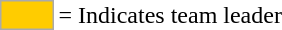<table>
<tr>
<td style="background:#fc0; border:1px solid #aaa; width:2em;"></td>
<td>= Indicates team leader</td>
</tr>
</table>
